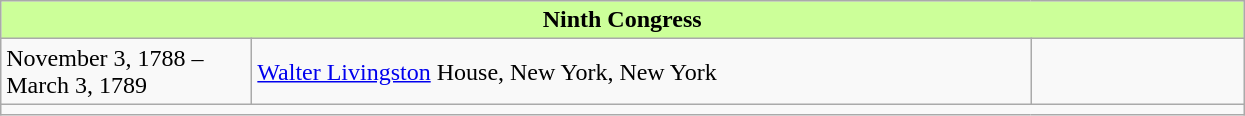<table class=wikitable>
<tr>
<th colspan=3 style="background:#ccff99;">Ninth Congress</th>
</tr>
<tr>
<td style="width: 10em;">November 3, 1788 –March 3, 1789</td>
<td style="width: 32em;"><a href='#'>Walter Livingston</a> House, New York, New York</td>
<td style="width: 8.4em;"></td>
</tr>
<tr>
<td colspan=3></td>
</tr>
</table>
